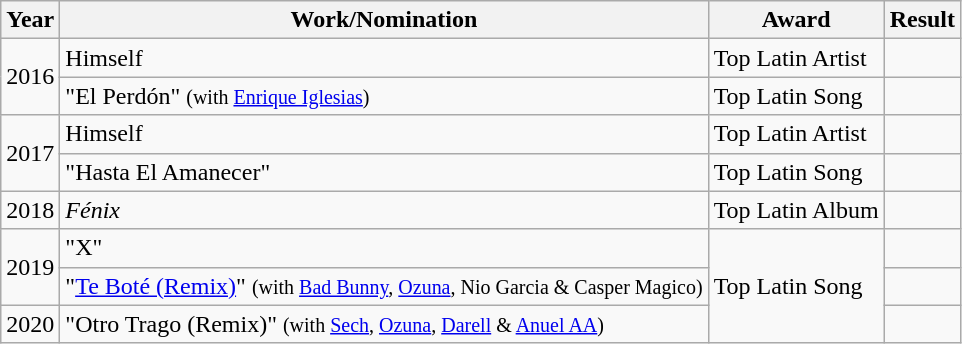<table class="wikitable">
<tr>
<th>Year</th>
<th>Work/Nomination</th>
<th>Award</th>
<th>Result</th>
</tr>
<tr>
<td rowspan=2>2016</td>
<td>Himself</td>
<td>Top Latin Artist</td>
<td></td>
</tr>
<tr>
<td>"El Perdón" <small>(with <a href='#'>Enrique Iglesias</a>)</small></td>
<td>Top Latin Song</td>
<td></td>
</tr>
<tr>
<td rowspan=2>2017</td>
<td>Himself</td>
<td>Top Latin Artist</td>
<td></td>
</tr>
<tr>
<td>"Hasta El Amanecer"</td>
<td>Top Latin Song</td>
<td></td>
</tr>
<tr>
<td>2018</td>
<td><em>Fénix</em></td>
<td>Top Latin Album</td>
<td></td>
</tr>
<tr>
<td rowspan=2>2019</td>
<td>"X" </td>
<td rowspan=3>Top Latin Song</td>
<td></td>
</tr>
<tr>
<td>"<a href='#'>Te Boté (Remix)</a>" <small>(with <a href='#'>Bad Bunny</a>, <a href='#'>Ozuna</a>, Nio Garcia & Casper Magico)</small></td>
<td></td>
</tr>
<tr>
<td>2020</td>
<td>"Otro Trago (Remix)" <small>(with <a href='#'>Sech</a>, <a href='#'>Ozuna</a>, <a href='#'>Darell</a> & <a href='#'>Anuel AA</a>)</small></td>
<td></td>
</tr>
</table>
